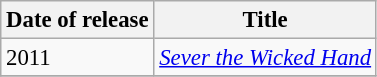<table class="wikitable" style="font-size: 95%;">
<tr>
<th>Date of release</th>
<th>Title</th>
</tr>
<tr>
<td>2011</td>
<td><em><a href='#'>Sever the Wicked Hand</a></em></td>
</tr>
<tr>
</tr>
</table>
